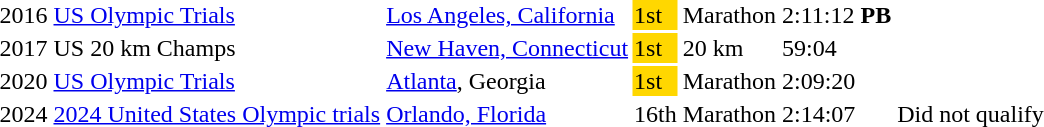<table>
<tr>
<td>2016</td>
<td><a href='#'>US Olympic Trials</a></td>
<td><a href='#'>Los Angeles, California</a></td>
<td bgcolor=gold>1st</td>
<td>Marathon</td>
<td>2:11:12 <strong>PB</strong></td>
<td></td>
</tr>
<tr>
<td>2017</td>
<td>US 20 km Champs</td>
<td><a href='#'>New Haven, Connecticut</a></td>
<td bgcolor=gold>1st</td>
<td>20 km</td>
<td>59:04</td>
<td></td>
</tr>
<tr>
<td>2020</td>
<td><a href='#'>US Olympic Trials</a></td>
<td><a href='#'>Atlanta</a>, Georgia</td>
<td bgcolor=gold>1st</td>
<td>Marathon</td>
<td>2:09:20</td>
</tr>
<tr>
<td>2024</td>
<td><a href='#'>2024 United States Olympic trials</a></td>
<td><a href='#'>Orlando, Florida</a></td>
<td>16th</td>
<td>Marathon</td>
<td>2:14:07</td>
<td>Did not qualify</td>
</tr>
</table>
